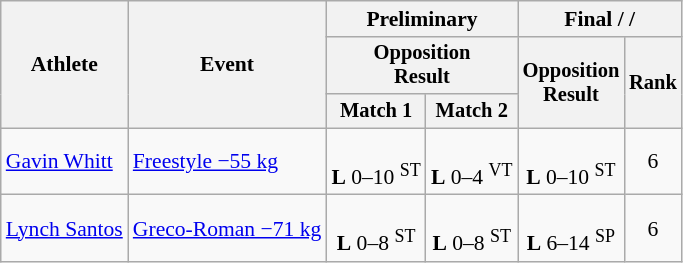<table class="wikitable" style="font-size:90%">
<tr>
<th rowspan=3>Athlete</th>
<th rowspan=3>Event</th>
<th colspan=2>Preliminary</th>
<th colspan=2>Final /  / </th>
</tr>
<tr style="font-size: 95%">
<th colspan=2>Opposition<br>Result</th>
<th rowspan=2>Opposition<br>Result</th>
<th rowspan=2>Rank</th>
</tr>
<tr style="font-size: 95%">
<th>Match 1</th>
<th>Match 2</th>
</tr>
<tr align=center>
<td align=left><a href='#'>Gavin Whitt</a></td>
<td align=left><a href='#'>Freestyle −55 kg</a></td>
<td><br><strong>L</strong> 0–10 <sup>ST</sup></td>
<td><br><strong>L</strong> 0–4 <sup>VT</sup></td>
<td><br><strong>L</strong> 0–10 <sup>ST</sup></td>
<td>6</td>
</tr>
<tr align=center>
<td align=left><a href='#'>Lynch Santos</a></td>
<td align=left><a href='#'>Greco-Roman −71 kg</a></td>
<td><br><strong>L</strong> 0–8 <sup>ST</sup></td>
<td><br><strong>L</strong> 0–8 <sup>ST</sup></td>
<td><br><strong>L</strong> 6–14 <sup>SP</sup></td>
<td>6</td>
</tr>
</table>
